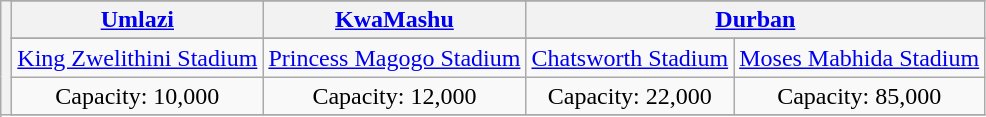<table class=wikitable style="text-align:center">
<tr>
<th rowspan="6"></th>
</tr>
<tr>
<th><a href='#'>Umlazi</a></th>
<th><a href='#'>KwaMashu</a></th>
<th colspan="2"><a href='#'>Durban</a></th>
</tr>
<tr>
</tr>
<tr>
<td><a href='#'>King Zwelithini Stadium</a></td>
<td><a href='#'>Princess Magogo Stadium</a></td>
<td><a href='#'>Chatsworth Stadium</a></td>
<td><a href='#'>Moses Mabhida Stadium</a></td>
</tr>
<tr>
<td>Capacity: 10,000</td>
<td>Capacity: 12,000</td>
<td>Capacity: 22,000</td>
<td>Capacity: 85,000</td>
</tr>
<tr>
</tr>
</table>
